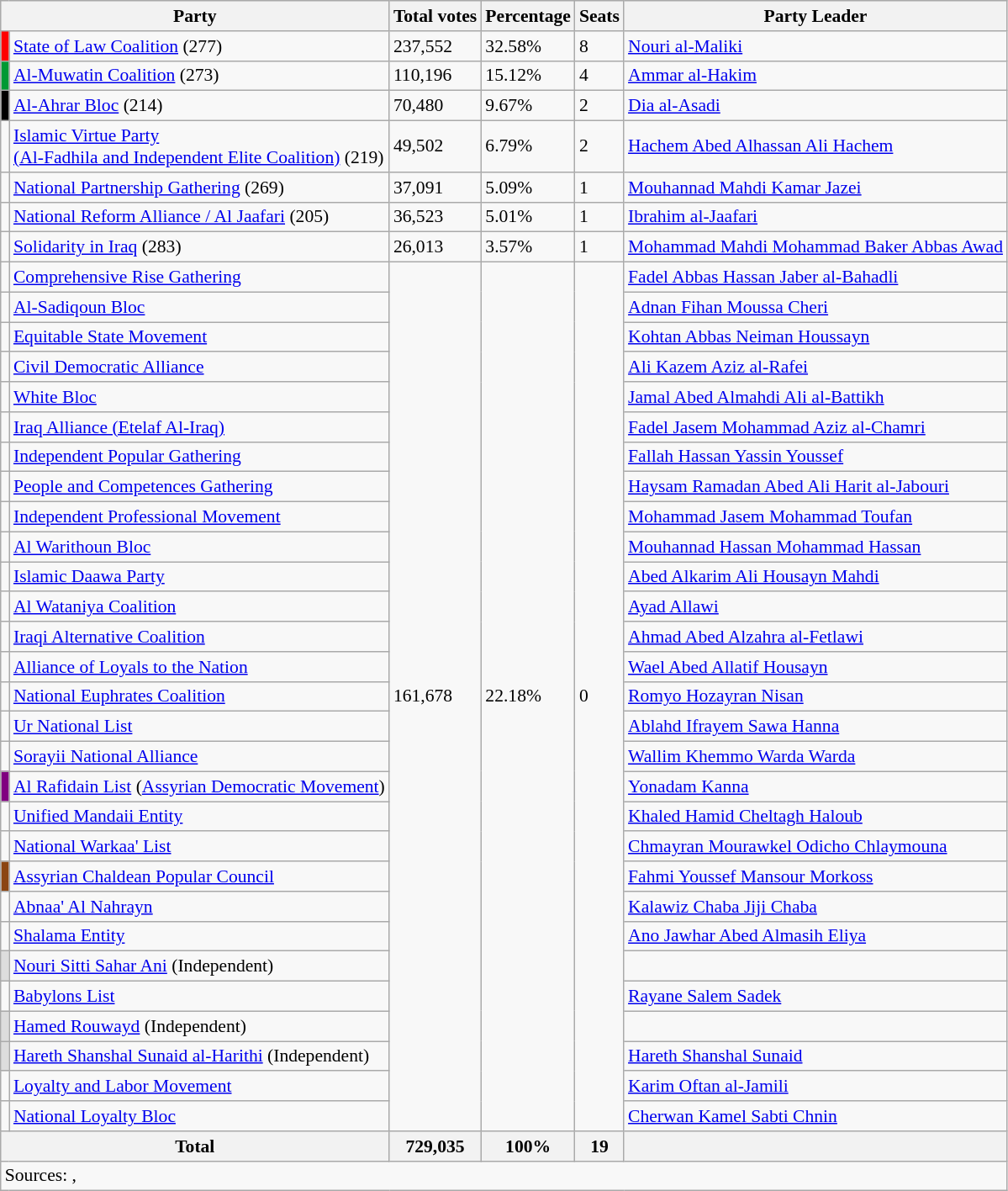<table class="wikitable sortable" style="border:1px solid #8888aa; background-color:#f8f8f8; padding:0px; font-size:90%;">
<tr style="background-color:#E9E9E9">
<th colspan=2>Party</th>
<th>Total votes</th>
<th>Percentage</th>
<th>Seats</th>
<th>Party Leader</th>
</tr>
<tr>
<td bgcolor="#FF0000"></td>
<td><a href='#'>State of Law Coalition</a> (277)</td>
<td>237,552</td>
<td>32.58%</td>
<td>8</td>
<td><a href='#'>Nouri al-Maliki</a></td>
</tr>
<tr>
<td bgcolor="#009933"></td>
<td><a href='#'>Al-Muwatin Coalition</a> (273)</td>
<td>110,196</td>
<td>15.12%</td>
<td>4</td>
<td><a href='#'>Ammar al-Hakim</a></td>
</tr>
<tr>
<td bgcolor="#000000"></td>
<td><a href='#'>Al-Ahrar Bloc</a> (214)</td>
<td>70,480</td>
<td>9.67%</td>
<td>2</td>
<td><a href='#'>Dia al-Asadi</a></td>
</tr>
<tr>
<td></td>
<td><a href='#'>Islamic Virtue Party <br>(Al-Fadhila and Independent Elite Coalition)</a> (219)</td>
<td>49,502</td>
<td>6.79%</td>
<td>2</td>
<td><a href='#'>Hachem Abed Alhassan Ali Hachem</a></td>
</tr>
<tr>
<td></td>
<td><a href='#'>National Partnership Gathering</a> (269)</td>
<td>37,091</td>
<td>5.09%</td>
<td>1</td>
<td><a href='#'>Mouhannad Mahdi Kamar Jazei</a></td>
</tr>
<tr>
<td></td>
<td><a href='#'>National Reform Alliance / Al Jaafari</a> (205)</td>
<td>36,523</td>
<td>5.01%</td>
<td>1</td>
<td><a href='#'>Ibrahim al-Jaafari</a></td>
</tr>
<tr>
<td></td>
<td><a href='#'>Solidarity in Iraq</a> (283)</td>
<td>26,013</td>
<td>3.57%</td>
<td>1</td>
<td><a href='#'>Mohammad Mahdi Mohammad Baker Abbas Awad</a></td>
</tr>
<tr>
<td></td>
<td><a href='#'>Comprehensive Rise Gathering</a></td>
<td rowspan="29">161,678</td>
<td rowspan=29>22.18%</td>
<td rowspan=29>0</td>
<td><a href='#'>Fadel Abbas Hassan Jaber al-Bahadli</a></td>
</tr>
<tr>
<td></td>
<td><a href='#'>Al-Sadiqoun Bloc</a></td>
<td><a href='#'>Adnan Fihan Moussa Cheri</a></td>
</tr>
<tr>
<td></td>
<td><a href='#'>Equitable State Movement</a></td>
<td><a href='#'>Kohtan Abbas Neiman Houssayn</a></td>
</tr>
<tr>
<td></td>
<td><a href='#'>Civil Democratic Alliance</a></td>
<td><a href='#'>Ali Kazem Aziz al-Rafei</a></td>
</tr>
<tr>
<td></td>
<td><a href='#'>White Bloc</a></td>
<td><a href='#'>Jamal Abed Almahdi Ali al-Battikh</a></td>
</tr>
<tr>
<td></td>
<td><a href='#'>Iraq Alliance (Etelaf Al-Iraq)</a></td>
<td><a href='#'>Fadel Jasem Mohammad Aziz al-Chamri</a></td>
</tr>
<tr>
<td></td>
<td><a href='#'>Independent Popular Gathering</a></td>
<td><a href='#'>Fallah Hassan Yassin Youssef</a></td>
</tr>
<tr>
<td></td>
<td><a href='#'>People and Competences Gathering</a></td>
<td><a href='#'>Haysam Ramadan Abed Ali Harit al-Jabouri</a></td>
</tr>
<tr>
<td></td>
<td><a href='#'>Independent Professional Movement</a></td>
<td><a href='#'>Mohammad Jasem Mohammad Toufan</a></td>
</tr>
<tr>
<td></td>
<td><a href='#'>Al Warithoun Bloc</a></td>
<td><a href='#'>Mouhannad Hassan Mohammad Hassan</a></td>
</tr>
<tr>
<td></td>
<td><a href='#'>Islamic Daawa Party</a></td>
<td><a href='#'>Abed Alkarim Ali Housayn Mahdi</a></td>
</tr>
<tr>
<td></td>
<td><a href='#'>Al Wataniya Coalition</a></td>
<td><a href='#'>Ayad Allawi</a></td>
</tr>
<tr>
<td></td>
<td><a href='#'>Iraqi Alternative Coalition</a></td>
<td><a href='#'>Ahmad Abed Alzahra al-Fetlawi</a></td>
</tr>
<tr>
<td></td>
<td><a href='#'>Alliance of Loyals to the Nation</a></td>
<td><a href='#'>Wael Abed Allatif Housayn</a></td>
</tr>
<tr>
<td></td>
<td><a href='#'>National Euphrates Coalition</a></td>
<td><a href='#'>Romyo Hozayran Nisan</a></td>
</tr>
<tr>
<td></td>
<td><a href='#'>Ur National List</a></td>
<td><a href='#'>Ablahd Ifrayem Sawa Hanna</a></td>
</tr>
<tr>
<td></td>
<td><a href='#'>Sorayii National Alliance</a></td>
<td><a href='#'>Wallim Khemmo Warda Warda</a></td>
</tr>
<tr>
<td bgcolor="#800080"></td>
<td><a href='#'>Al Rafidain List</a> (<a href='#'>Assyrian Democratic Movement</a>)</td>
<td><a href='#'>Yonadam Kanna</a></td>
</tr>
<tr>
<td></td>
<td><a href='#'>Unified Mandaii Entity</a></td>
<td><a href='#'>Khaled Hamid Cheltagh Haloub</a></td>
</tr>
<tr>
<td></td>
<td><a href='#'>National Warkaa' List</a></td>
<td><a href='#'>Chmayran Mourawkel Odicho Chlaymouna</a></td>
</tr>
<tr>
<td bgcolor="#8B4513"></td>
<td><a href='#'>Assyrian Chaldean Popular Council</a></td>
<td><a href='#'>Fahmi Youssef Mansour Morkoss</a></td>
</tr>
<tr>
<td></td>
<td><a href='#'>Abnaa' Al Nahrayn</a></td>
<td><a href='#'>Kalawiz Chaba Jiji Chaba</a></td>
</tr>
<tr>
<td></td>
<td><a href='#'>Shalama Entity</a></td>
<td><a href='#'>Ano Jawhar Abed Almasih Eliya</a></td>
</tr>
<tr>
<td bgcolor="#DDDDDD"></td>
<td><a href='#'>Nouri Sitti Sahar Ani</a> (Independent)</td>
<td></td>
</tr>
<tr>
<td></td>
<td><a href='#'>Babylons List</a></td>
<td><a href='#'>Rayane Salem Sadek</a></td>
</tr>
<tr>
<td bgcolor="#DDDDDD"></td>
<td><a href='#'>Hamed Rouwayd</a> (Independent)</td>
<td></td>
</tr>
<tr>
<td bgcolor="#DDDDDD"></td>
<td><a href='#'>Hareth Shanshal Sunaid al-Harithi</a> (Independent)</td>
<td><a href='#'>Hareth Shanshal Sunaid</a></td>
</tr>
<tr>
<td></td>
<td><a href='#'>Loyalty and Labor Movement</a></td>
<td><a href='#'>Karim Oftan al-Jamili</a></td>
</tr>
<tr>
<td></td>
<td><a href='#'>National Loyalty Bloc</a></td>
<td><a href='#'>Cherwan Kamel Sabti Chnin</a></td>
</tr>
<tr>
<th colspan=2><strong>Total</strong></th>
<th><strong>729,035</strong></th>
<th><strong>100%</strong></th>
<th><strong>19</strong></th>
<th></th>
</tr>
<tr>
<td colspan=7 align=left>Sources: ,  </td>
</tr>
</table>
